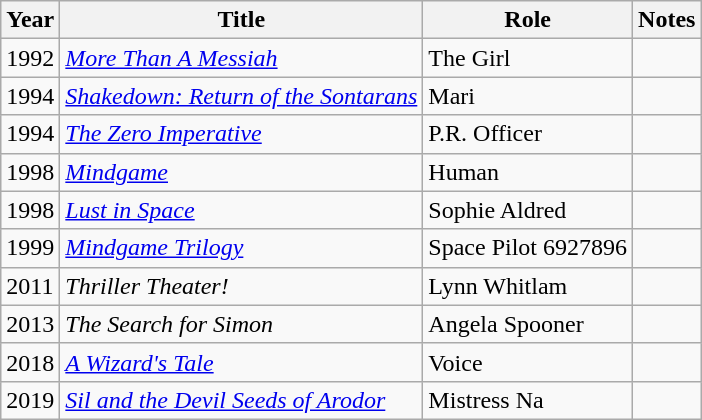<table class="wikitable sortable">
<tr>
<th>Year</th>
<th>Title</th>
<th>Role</th>
<th>Notes</th>
</tr>
<tr>
<td>1992</td>
<td><em><a href='#'>More Than A Messiah</a></em></td>
<td>The Girl</td>
<td></td>
</tr>
<tr>
<td>1994</td>
<td><em><a href='#'>Shakedown: Return of the Sontarans</a></em></td>
<td>Mari</td>
<td></td>
</tr>
<tr>
<td>1994</td>
<td><em><a href='#'>The Zero Imperative</a></em></td>
<td>P.R. Officer</td>
<td></td>
</tr>
<tr>
<td>1998</td>
<td><em><a href='#'>Mindgame</a></em></td>
<td>Human</td>
<td></td>
</tr>
<tr>
<td>1998</td>
<td><em><a href='#'>Lust in Space</a></em></td>
<td>Sophie Aldred</td>
<td></td>
</tr>
<tr>
<td>1999</td>
<td><em><a href='#'>Mindgame Trilogy</a></em></td>
<td>Space Pilot 6927896</td>
<td></td>
</tr>
<tr>
<td>2011</td>
<td><em>Thriller Theater!</em></td>
<td>Lynn Whitlam</td>
<td></td>
</tr>
<tr>
<td>2013</td>
<td><em>The Search for Simon</em></td>
<td>Angela Spooner</td>
<td></td>
</tr>
<tr>
<td>2018</td>
<td><em><a href='#'>A Wizard's Tale</a></em></td>
<td>Voice</td>
<td></td>
</tr>
<tr>
<td>2019</td>
<td><em><a href='#'>Sil and the Devil Seeds of Arodor</a></em></td>
<td>Mistress Na</td>
<td></td>
</tr>
</table>
